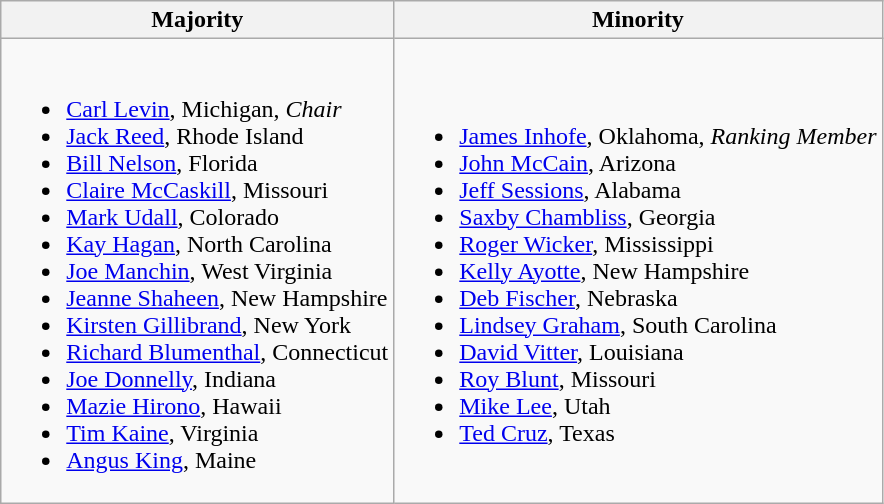<table class=wikitable>
<tr>
<th>Majority</th>
<th>Minority</th>
</tr>
<tr>
<td><br><ul><li><a href='#'>Carl Levin</a>, Michigan, <em>Chair</em></li><li><a href='#'>Jack Reed</a>, Rhode Island</li><li><a href='#'>Bill Nelson</a>, Florida</li><li><a href='#'>Claire McCaskill</a>, Missouri</li><li><a href='#'>Mark Udall</a>, Colorado</li><li><a href='#'>Kay Hagan</a>, North Carolina</li><li><a href='#'>Joe Manchin</a>, West Virginia</li><li><a href='#'>Jeanne Shaheen</a>, New Hampshire</li><li><a href='#'>Kirsten Gillibrand</a>, New York</li><li><a href='#'>Richard Blumenthal</a>, Connecticut</li><li><a href='#'>Joe Donnelly</a>, Indiana</li><li><a href='#'>Mazie Hirono</a>, Hawaii</li><li><a href='#'>Tim Kaine</a>, Virginia</li><li><span><a href='#'>Angus King</a>, Maine</span></li></ul></td>
<td><br><ul><li><a href='#'>James Inhofe</a>, Oklahoma, <em>Ranking Member</em></li><li><a href='#'>John McCain</a>, Arizona</li><li><a href='#'>Jeff Sessions</a>, Alabama</li><li><a href='#'>Saxby Chambliss</a>, Georgia</li><li><a href='#'>Roger Wicker</a>, Mississippi</li><li><a href='#'>Kelly Ayotte</a>, New Hampshire</li><li><a href='#'>Deb Fischer</a>, Nebraska</li><li><a href='#'>Lindsey Graham</a>, South Carolina</li><li><a href='#'>David Vitter</a>, Louisiana</li><li><a href='#'>Roy Blunt</a>, Missouri</li><li><a href='#'>Mike Lee</a>, Utah</li><li><a href='#'>Ted Cruz</a>, Texas</li></ul></td>
</tr>
</table>
